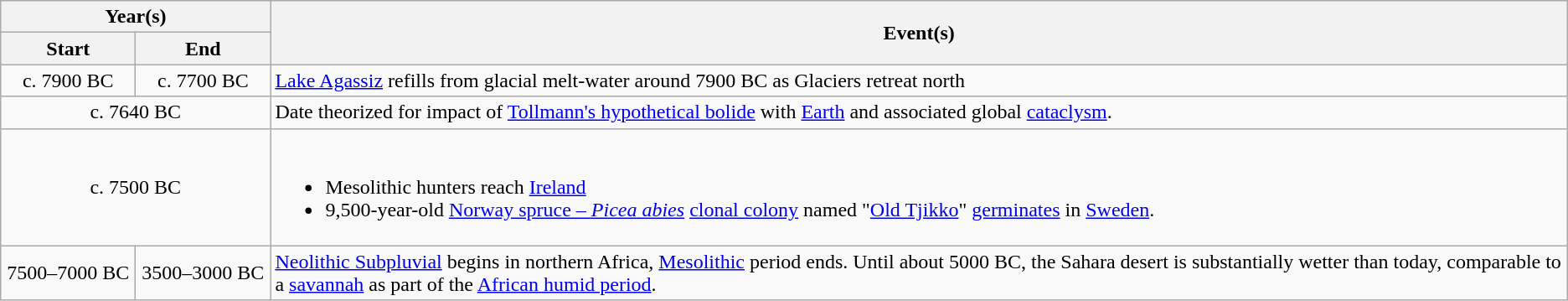<table class="wikitable">
<tr>
<th colspan="2">Year(s)</th>
<th rowspan="2">Event(s)</th>
</tr>
<tr>
<th style="width:100px;">Start</th>
<th style="width:100px;">End</th>
</tr>
<tr>
<td style="text-align:center;">c. 7900 BC</td>
<td style="text-align:center;">c. 7700 BC</td>
<td><a href='#'>Lake Agassiz</a> refills from glacial melt-water around 7900 BC as Glaciers retreat north</td>
</tr>
<tr>
<td colspan="2" style="text-align:center;">c. 7640 BC</td>
<td>Date theorized for impact of <a href='#'>Tollmann's hypothetical bolide</a> with <a href='#'>Earth</a> and associated global <a href='#'>cataclysm</a>.</td>
</tr>
<tr>
<td colspan="2" style="text-align:center;">c. 7500 BC</td>
<td><div><br><ul><li>Mesolithic hunters reach <a href='#'>Ireland</a></li><li>9,500-year-old <a href='#'>Norway spruce – <em>Picea abies</em></a> <a href='#'>clonal colony</a> named "<a href='#'>Old Tjikko</a>" <a href='#'>germinates</a> in <a href='#'>Sweden</a>.</li></ul></div></td>
</tr>
<tr>
<td style="text-align:center;">7500–7000 BC</td>
<td style="text-align:center;">3500–3000 BC</td>
<td><a href='#'>Neolithic Subpluvial</a> begins in northern Africa, <a href='#'>Mesolithic</a> period ends.  Until about 5000 BC, the Sahara desert is substantially wetter than today, comparable to a <a href='#'>savannah</a> as part of the <a href='#'>African humid period</a>.</td>
</tr>
</table>
